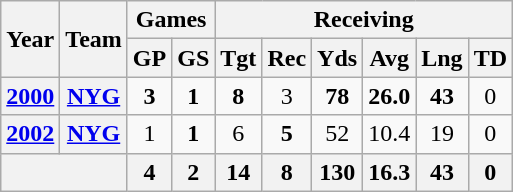<table class="wikitable" style="text-align:center">
<tr>
<th rowspan="2">Year</th>
<th rowspan="2">Team</th>
<th colspan="2">Games</th>
<th colspan="6">Receiving</th>
</tr>
<tr>
<th>GP</th>
<th>GS</th>
<th>Tgt</th>
<th>Rec</th>
<th>Yds</th>
<th>Avg</th>
<th>Lng</th>
<th>TD</th>
</tr>
<tr>
<th><a href='#'>2000</a></th>
<th><a href='#'>NYG</a></th>
<td><strong>3</strong></td>
<td><strong>1</strong></td>
<td><strong>8</strong></td>
<td>3</td>
<td><strong>78</strong></td>
<td><strong>26.0</strong></td>
<td><strong>43</strong></td>
<td>0</td>
</tr>
<tr>
<th><a href='#'>2002</a></th>
<th><a href='#'>NYG</a></th>
<td>1</td>
<td><strong>1</strong></td>
<td>6</td>
<td><strong>5</strong></td>
<td>52</td>
<td>10.4</td>
<td>19</td>
<td>0</td>
</tr>
<tr>
<th colspan="2"></th>
<th>4</th>
<th>2</th>
<th>14</th>
<th>8</th>
<th>130</th>
<th>16.3</th>
<th>43</th>
<th>0</th>
</tr>
</table>
